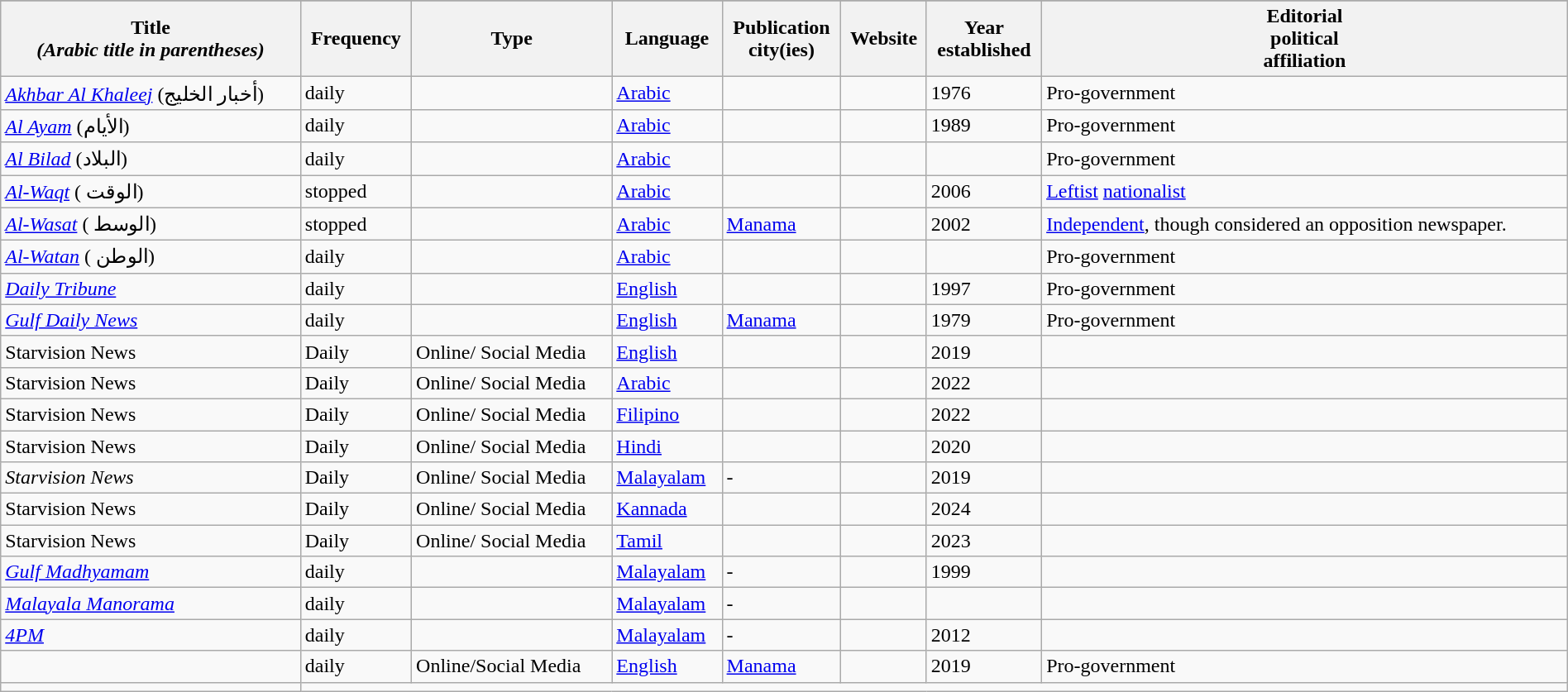<table class="wikitable sortable" width="100%">
<tr valign="top">
</tr>
<tr>
<th>Title<br><em>(Arabic title in parentheses)</em><br></th>
<th>Frequency<br></th>
<th>Type<br></th>
<th>Language<br></th>
<th>Publication<br> city(ies)<br></th>
<th>Website<br></th>
<th>Year<br>established<br></th>
<th>Editorial<br> political<br> affiliation<br></th>
</tr>
<tr>
<td><em><a href='#'>Akhbar Al Khaleej</a></em> (أخبار الخليج)</td>
<td>daily</td>
<td></td>
<td><a href='#'>Arabic</a></td>
<td></td>
<td></td>
<td>1976</td>
<td>Pro-government</td>
</tr>
<tr>
<td><em><a href='#'>Al Ayam</a></em> (الأيام)</td>
<td>daily</td>
<td></td>
<td><a href='#'>Arabic</a></td>
<td></td>
<td></td>
<td>1989</td>
<td>Pro-government</td>
</tr>
<tr>
<td><em><a href='#'>Al Bilad</a></em> (البلاد)</td>
<td>daily</td>
<td></td>
<td><a href='#'>Arabic</a></td>
<td></td>
<td></td>
<td></td>
<td>Pro-government</td>
</tr>
<tr>
<td><em><a href='#'>Al-Waqt</a></em> ( الوقت)</td>
<td>stopped</td>
<td></td>
<td><a href='#'>Arabic</a></td>
<td></td>
<td></td>
<td>2006</td>
<td><a href='#'>Leftist</a> <a href='#'>nationalist</a></td>
</tr>
<tr>
<td><em><a href='#'>Al-Wasat</a></em> ( الوسط)</td>
<td>stopped</td>
<td></td>
<td><a href='#'>Arabic</a></td>
<td><a href='#'>Manama</a></td>
<td></td>
<td>2002</td>
<td><a href='#'>Independent</a>, though considered an opposition newspaper.</td>
</tr>
<tr>
<td><em><a href='#'>Al-Watan</a></em>  ( الوطن)</td>
<td>daily</td>
<td></td>
<td><a href='#'>Arabic</a></td>
<td></td>
<td></td>
<td></td>
<td>Pro-government</td>
</tr>
<tr>
<td><em><a href='#'>Daily Tribune</a></em></td>
<td>daily</td>
<td></td>
<td><a href='#'>English</a></td>
<td></td>
<td></td>
<td>1997</td>
<td>Pro-government</td>
</tr>
<tr>
<td><em><a href='#'>Gulf Daily News</a></em></td>
<td>daily</td>
<td></td>
<td><a href='#'>English</a></td>
<td><a href='#'>Manama</a></td>
<td></td>
<td>1979</td>
<td>Pro-government</td>
</tr>
<tr>
<td>Starvision News</td>
<td>Daily</td>
<td>Online/ Social Media</td>
<td><a href='#'>English</a></td>
<td></td>
<td></td>
<td>2019</td>
<td></td>
</tr>
<tr>
<td>Starvision News</td>
<td>Daily</td>
<td>Online/ Social Media</td>
<td><a href='#'>Arabic</a></td>
<td></td>
<td></td>
<td>2022</td>
<td></td>
</tr>
<tr>
<td>Starvision News</td>
<td>Daily</td>
<td>Online/ Social Media</td>
<td><a href='#'>Filipino</a></td>
<td></td>
<td></td>
<td>2022</td>
<td></td>
</tr>
<tr>
<td>Starvision News</td>
<td>Daily</td>
<td>Online/ Social Media</td>
<td><a href='#'>Hindi</a></td>
<td></td>
<td></td>
<td>2020</td>
<td></td>
</tr>
<tr>
<td><em>Starvision News</em></td>
<td>Daily</td>
<td>Online/ Social Media</td>
<td><a href='#'>Malayalam</a></td>
<td>-</td>
<td></td>
<td>2019</td>
<td></td>
</tr>
<tr>
<td>Starvision News</td>
<td>Daily</td>
<td>Online/ Social Media</td>
<td><a href='#'>Kannada</a></td>
<td></td>
<td></td>
<td>2024</td>
<td></td>
</tr>
<tr>
<td>Starvision News</td>
<td>Daily</td>
<td>Online/ Social Media</td>
<td><a href='#'>Tamil</a></td>
<td></td>
<td></td>
<td>2023</td>
<td></td>
</tr>
<tr>
<td><em><a href='#'>Gulf Madhyamam</a></em></td>
<td>daily</td>
<td></td>
<td><a href='#'>Malayalam</a></td>
<td>-</td>
<td></td>
<td>1999</td>
<td></td>
</tr>
<tr>
<td><em><a href='#'>Malayala Manorama</a></em></td>
<td>daily</td>
<td></td>
<td><a href='#'>Malayalam</a></td>
<td>-</td>
<td></td>
<td></td>
<td></td>
</tr>
<tr>
<td><em><a href='#'>4PM</a></em></td>
<td>daily</td>
<td></td>
<td><a href='#'>Malayalam</a></td>
<td>-</td>
<td></td>
<td>2012</td>
<td></td>
</tr>
<tr>
<td></td>
<td>daily</td>
<td>Online/Social Media</td>
<td><a href='#'>English</a></td>
<td><a href='#'>Manama</a></td>
<td></td>
<td>2019</td>
<td>Pro-government</td>
</tr>
<tr>
<td></td>
</tr>
</table>
